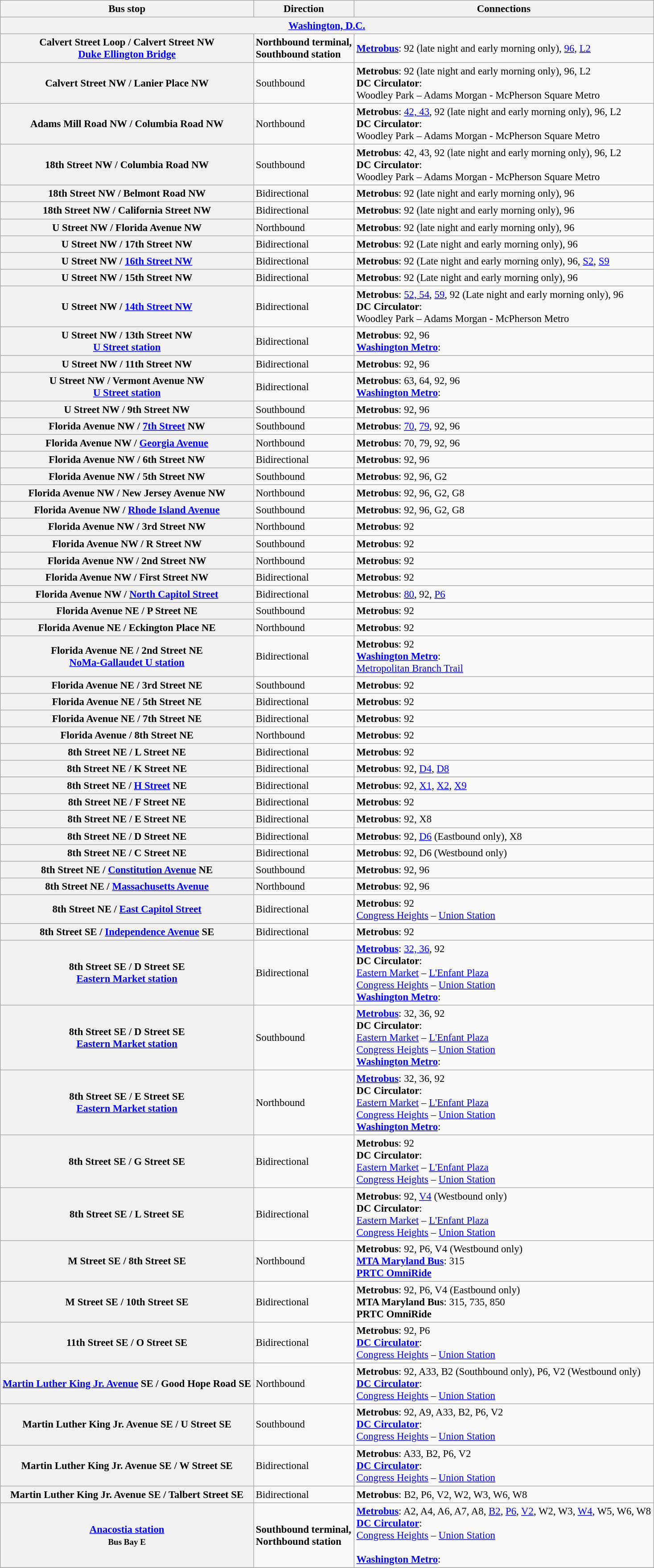<table class="wikitable collapsible collapsed" style="font-size: 95%;">
<tr>
<th>Bus stop</th>
<th>Direction</th>
<th>Connections</th>
</tr>
<tr>
<th colspan="3"><a href='#'>Washington, D.C.</a></th>
</tr>
<tr>
<th>Calvert Street Loop / Calvert Street NW<br><a href='#'>Duke Ellington Bridge</a></th>
<td><strong>Northbound terminal,<br>Southbound station</strong></td>
<td> <strong><a href='#'>Metrobus</a></strong>: 92 (late night and early morning only), <a href='#'>96</a>, <a href='#'>L2</a></td>
</tr>
<tr>
<th>Calvert Street NW / Lanier Place NW</th>
<td>Southbound</td>
<td> <strong>Metrobus</strong>: 92 (late night and early morning only), 96, L2<br>  <strong>DC Circulator</strong>: <br> Woodley Park – Adams Morgan - McPherson Square Metro</td>
</tr>
<tr>
<th>Adams Mill Road NW / Columbia Road NW</th>
<td>Northbound</td>
<td> <strong>Metrobus</strong>: <a href='#'>42, 43</a>, 92 (late night and early morning only), 96, L2<br>  <strong>DC Circulator</strong>: <br> Woodley Park – Adams Morgan - McPherson Square Metro</td>
</tr>
<tr>
<th>18th Street NW / Columbia Road NW</th>
<td>Southbound</td>
<td> <strong>Metrobus</strong>: 42, 43, 92 (late night and early morning only),  96, L2<br>  <strong>DC Circulator</strong>: <br> Woodley Park – Adams Morgan - McPherson Square Metro</td>
</tr>
<tr>
<th>18th Street NW / Belmont Road NW</th>
<td>Bidirectional</td>
<td> <strong>Metrobus</strong>: 92 (late night and early morning only), 96</td>
</tr>
<tr>
<th>18th Street NW / California Street NW</th>
<td>Bidirectional</td>
<td> <strong>Metrobus</strong>: 92 (late night and early morning only), 96</td>
</tr>
<tr>
<th>U Street NW / Florida Avenue NW</th>
<td>Northbound</td>
<td> <strong>Metrobus</strong>: 92 (late night and early morning only), 96</td>
</tr>
<tr>
<th>U Street NW / 17th Street NW</th>
<td>Bidirectional</td>
<td> <strong>Metrobus</strong>: 92 (Late night and early morning only), 96</td>
</tr>
<tr>
<th>U Street NW / <a href='#'>16th Street NW</a></th>
<td>Bidirectional</td>
<td> <strong>Metrobus</strong>: 92 (Late night and early morning only), 96, <a href='#'>S2</a>, <a href='#'>S9</a></td>
</tr>
<tr>
<th>U Street NW / 15th Street NW</th>
<td>Bidirectional</td>
<td> <strong>Metrobus</strong>: 92 (Late night and early morning only), 96</td>
</tr>
<tr>
<th>U Street NW / <a href='#'>14th Street NW</a></th>
<td>Bidirectional</td>
<td> <strong>Metrobus</strong>: <a href='#'>52, 54</a>, <a href='#'>59</a>, 92 (Late night and early morning only), 96<br>  <strong>DC Circulator</strong>: <br> Woodley Park – Adams Morgan - McPherson Metro</td>
</tr>
<tr>
<th>U Street NW / 13th Street NW<br><a href='#'>U Street station</a></th>
<td>Bidirectional</td>
<td> <strong>Metrobus</strong>: 92, 96<br> <strong><a href='#'>Washington Metro</a></strong>: </td>
</tr>
<tr>
<th>U Street NW / 11th Street NW</th>
<td>Bidirectional</td>
<td> <strong>Metrobus</strong>: 92, 96</td>
</tr>
<tr>
<th>U Street NW / Vermont Avenue NW<br><a href='#'>U Street station</a></th>
<td>Bidirectional</td>
<td> <strong>Metrobus</strong>: 63, 64, 92, 96<br> <strong><a href='#'>Washington Metro</a></strong>: </td>
</tr>
<tr>
<th>U Street NW / 9th Street NW</th>
<td>Southbound</td>
<td> <strong>Metrobus</strong>: 92, 96</td>
</tr>
<tr>
<th>Florida Avenue NW / <a href='#'>7th Street</a> NW</th>
<td>Southbound</td>
<td> <strong>Metrobus</strong>: <a href='#'>70</a>, <a href='#'>79</a>, 92, 96</td>
</tr>
<tr>
<th>Florida Avenue NW / <a href='#'>Georgia Avenue</a></th>
<td>Northbound</td>
<td> <strong>Metrobus</strong>: 70, 79, 92, 96</td>
</tr>
<tr>
<th>Florida Avenue NW / 6th Street NW</th>
<td>Bidirectional</td>
<td> <strong>Metrobus</strong>: 92, 96</td>
</tr>
<tr>
<th>Florida Avenue NW / 5th Street NW</th>
<td>Southbound</td>
<td> <strong>Metrobus</strong>: 92, 96, G2</td>
</tr>
<tr>
<th>Florida Avenue NW / New Jersey Avenue NW</th>
<td>Northbound</td>
<td> <strong>Metrobus</strong>: 92, 96, G2, G8</td>
</tr>
<tr>
<th>Florida Avenue NW / <a href='#'>Rhode Island Avenue</a></th>
<td>Southbound</td>
<td> <strong>Metrobus</strong>: 92, 96, G2, G8</td>
</tr>
<tr>
<th>Florida Avenue NW / 3rd Street NW</th>
<td>Northbound</td>
<td> <strong>Metrobus</strong>: 92</td>
</tr>
<tr>
<th>Florida Avenue NW / R Street NW</th>
<td>Southbound</td>
<td> <strong>Metrobus</strong>: 92</td>
</tr>
<tr>
<th>Florida Avenue NW / 2nd Street NW</th>
<td>Northbound</td>
<td> <strong>Metrobus</strong>: 92</td>
</tr>
<tr>
<th>Florida Avenue NW / First Street NW</th>
<td>Bidirectional</td>
<td> <strong>Metrobus</strong>: 92</td>
</tr>
<tr>
<th>Florida Avenue NW / <a href='#'>North Capitol Street</a></th>
<td>Bidirectional</td>
<td> <strong>Metrobus</strong>: <a href='#'>80</a>, 92, <a href='#'>P6</a></td>
</tr>
<tr>
<th>Florida Avenue NE / P Street NE</th>
<td>Southbound</td>
<td> <strong>Metrobus</strong>: 92</td>
</tr>
<tr>
<th>Florida Avenue NE / Eckington Place NE</th>
<td>Northbound</td>
<td> <strong>Metrobus</strong>: 92</td>
</tr>
<tr>
<th>Florida Avenue NE / 2nd Street NE<br><a href='#'>NoMa-Gallaudet U station</a></th>
<td>Bidirectional</td>
<td> <strong>Metrobus</strong>: 92<br> <strong><a href='#'>Washington Metro</a></strong>: <br>  <a href='#'>Metropolitan Branch Trail</a></td>
</tr>
<tr>
<th>Florida Avenue NE / 3rd Street NE</th>
<td>Southbound</td>
<td> <strong>Metrobus</strong>: 92</td>
</tr>
<tr>
<th>Florida Avenue NE / 5th Street NE</th>
<td>Bidirectional</td>
<td> <strong>Metrobus</strong>: 92</td>
</tr>
<tr>
<th>Florida Avenue NE / 7th Street NE</th>
<td>Bidirectional</td>
<td> <strong>Metrobus</strong>: 92</td>
</tr>
<tr>
<th>Florida Avenue / 8th Street NE</th>
<td>Northbound</td>
<td> <strong>Metrobus</strong>: 92</td>
</tr>
<tr>
<th>8th Street NE / L Street NE</th>
<td>Bidirectional</td>
<td> <strong>Metrobus</strong>: 92</td>
</tr>
<tr>
<th>8th Street NE / K Street NE</th>
<td>Bidirectional</td>
<td> <strong>Metrobus</strong>: 92, <a href='#'>D4</a>, <a href='#'>D8</a></td>
</tr>
<tr>
</tr>
<tr>
<th>8th Street NE / <a href='#'>H Street</a> NE</th>
<td>Bidirectional</td>
<td> <strong>Metrobus</strong>: 92, <a href='#'>X1</a>, <a href='#'>X2</a>, <a href='#'>X9</a></td>
</tr>
<tr>
<th>8th Street NE / F Street NE</th>
<td>Bidirectional</td>
<td> <strong>Metrobus</strong>: 92</td>
</tr>
<tr>
<th>8th Street NE / E Street NE</th>
<td>Bidirectional</td>
<td> <strong>Metrobus</strong>: 92, X8</td>
</tr>
<tr>
<th>8th Street NE / D Street NE</th>
<td>Bidirectional</td>
<td> <strong>Metrobus</strong>: 92, <a href='#'>D6</a> (Eastbound only), X8</td>
</tr>
<tr>
<th>8th Street NE / C Street NE</th>
<td>Bidirectional</td>
<td> <strong>Metrobus</strong>: 92, D6 (Westbound only)</td>
</tr>
<tr>
<th>8th Street NE / <a href='#'>Constitution Avenue</a> NE</th>
<td>Southbound</td>
<td> <strong>Metrobus</strong>: 92, 96</td>
</tr>
<tr>
<th>8th Street NE / <a href='#'>Massachusetts Avenue</a></th>
<td>Northbound</td>
<td> <strong>Metrobus</strong>: 92, 96</td>
</tr>
<tr>
<th>8th Street NE / <a href='#'>East Capitol Street</a></th>
<td>Bidirectional</td>
<td> <strong>Metrobus</strong>: 92<br> <a href='#'>Congress Heights</a> – <a href='#'>Union Station</a></td>
</tr>
<tr>
<th>8th Street SE / <a href='#'>Independence Avenue</a> SE</th>
<td>Bidirectional</td>
<td> <strong>Metrobus</strong>: 92</td>
</tr>
<tr>
<th>8th Street SE / D Street SE<br><a href='#'>Eastern Market station</a></th>
<td>Bidirectional</td>
<td> <strong><a href='#'>Metrobus</a></strong>: <a href='#'>32, 36</a>, 92<br>  <strong>DC Circulator</strong>:<br> <a href='#'>Eastern Market</a> – <a href='#'>L'Enfant Plaza</a><br> <a href='#'>Congress Heights</a> – <a href='#'>Union Station</a><br> <strong><a href='#'>Washington Metro</a></strong>:   </td>
</tr>
<tr>
<th>8th Street SE / D Street SE<br><a href='#'>Eastern Market station</a></th>
<td>Southbound</td>
<td> <strong><a href='#'>Metrobus</a></strong>: 32, 36, 92<br>  <strong>DC Circulator</strong>:<br> <a href='#'>Eastern Market</a> – <a href='#'>L'Enfant Plaza</a><br> <a href='#'>Congress Heights</a> – <a href='#'>Union Station</a><br> <strong><a href='#'>Washington Metro</a></strong>:   </td>
</tr>
<tr>
<th>8th Street SE / E Street SE<br><a href='#'>Eastern Market station</a></th>
<td>Northbound</td>
<td> <strong><a href='#'>Metrobus</a></strong>: 32, 36, 92<br>  <strong>DC Circulator</strong>:<br> <a href='#'>Eastern Market</a> – <a href='#'>L'Enfant Plaza</a><br> <a href='#'>Congress Heights</a> – <a href='#'>Union Station</a><br> <strong><a href='#'>Washington Metro</a></strong>:   </td>
</tr>
<tr>
<th>8th Street SE / G Street SE</th>
<td>Bidirectional</td>
<td> <strong>Metrobus</strong>: 92<br>  <strong>DC Circulator</strong>:<br> <a href='#'>Eastern Market</a> – <a href='#'>L'Enfant Plaza</a><br> <a href='#'>Congress Heights</a> – <a href='#'>Union Station</a></td>
</tr>
<tr>
<th>8th Street SE / L Street SE</th>
<td>Bidirectional</td>
<td> <strong>Metrobus</strong>: 92, <a href='#'>V4</a> (Westbound only)<br>  <strong>DC Circulator</strong>:<br> <a href='#'>Eastern Market</a> – <a href='#'>L'Enfant Plaza</a><br> <a href='#'>Congress Heights</a> – <a href='#'>Union Station</a></td>
</tr>
<tr>
<th>M Street SE / 8th Street SE</th>
<td>Northbound</td>
<td> <strong>Metrobus</strong>: 92, P6, V4 (Westbound only)<br> <strong><a href='#'>MTA Maryland Bus</a></strong>: 315<br>  <strong><a href='#'>PRTC OmniRide</a></strong></td>
</tr>
<tr>
<th>M Street SE / 10th Street SE</th>
<td>Bidirectional</td>
<td> <strong>Metrobus</strong>: 92, P6, V4 (Eastbound only)<br> <strong>MTA Maryland Bus</strong>: 315, 735, 850<br>  <strong>PRTC OmniRide</strong></td>
</tr>
<tr>
<th>11th Street SE / O Street SE</th>
<td>Bidirectional</td>
<td> <strong>Metrobus</strong>: 92, P6<br>  <strong><a href='#'>DC Circulator</a></strong>:<br> <a href='#'>Congress Heights</a> – <a href='#'>Union Station</a></td>
</tr>
<tr>
<th><a href='#'>Martin Luther King Jr. Avenue</a> SE / Good Hope Road SE</th>
<td>Northbound</td>
<td> <strong>Metrobus</strong>: 92, A33, B2 (Southbound only), P6, V2 (Westbound only)<br>  <strong><a href='#'>DC Circulator</a></strong>:<br> <a href='#'>Congress Heights</a> – <a href='#'>Union Station</a></td>
</tr>
<tr>
<th>Martin Luther King Jr. Avenue SE / U Street SE</th>
<td>Southbound</td>
<td> <strong>Metrobus</strong>: 92, A9, A33, B2, P6, V2<br>  <strong><a href='#'>DC Circulator</a></strong>:<br> <a href='#'>Congress Heights</a> – <a href='#'>Union Station</a></td>
</tr>
<tr>
<th>Martin Luther King Jr. Avenue SE / W Street SE</th>
<td>Bidirectional</td>
<td> <strong>Metrobus</strong>: A33, B2, P6, V2<br>  <strong><a href='#'>DC Circulator</a></strong>:<br> <a href='#'>Congress Heights</a> – <a href='#'>Union Station</a></td>
</tr>
<tr>
<th>Martin Luther King Jr. Avenue SE / Talbert Street SE</th>
<td>Bidirectional</td>
<td> <strong>Metrobus</strong>: B2, P6, V2, W2, W3, W6, W8</td>
</tr>
<tr>
<th><a href='#'>Anacostia station</a><br><small>Bus Bay E</small></th>
<td><strong>Southbound terminal,<br>Northbound station</strong></td>
<td> <strong><a href='#'>Metrobus</a></strong>: A2, A4, A6, A7, A8, <a href='#'>B2</a>, <a href='#'>P6</a>, <a href='#'>V2</a>, W2, W3, <a href='#'>W4</a>, W5, W6, W8<br>  <strong><a href='#'>DC Circulator</a></strong>: <br>  <a href='#'>Congress Heights</a> – <a href='#'>Union Station</a><br><br> <strong><a href='#'>Washington Metro</a></strong>: </td>
</tr>
<tr>
</tr>
</table>
